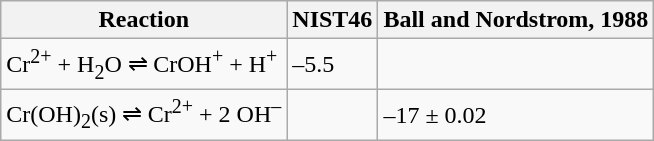<table class="wikitable">
<tr>
<th>Reaction</th>
<th>NIST46</th>
<th>Ball and Nordstrom, 1988</th>
</tr>
<tr>
<td>Cr<sup>2+</sup> + H<sub>2</sub>O ⇌ CrOH<sup>+</sup> + H<sup>+</sup></td>
<td>–5.5</td>
<td></td>
</tr>
<tr>
<td>Cr(OH)<sub>2</sub>(s) ⇌ Cr<sup>2+</sup> + 2 OH<sup>–</sup></td>
<td></td>
<td>–17 ± 0.02</td>
</tr>
</table>
